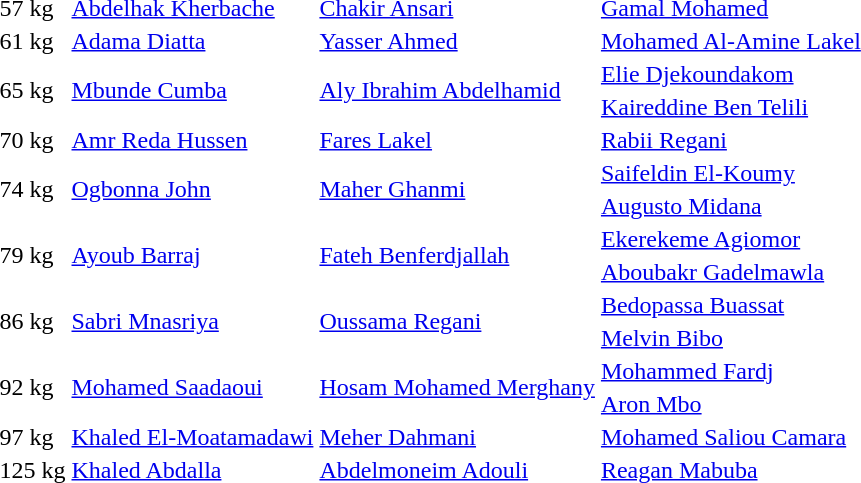<table>
<tr>
<td>57 kg</td>
<td> <a href='#'>Abdelhak Kherbache</a></td>
<td> <a href='#'>Chakir Ansari</a></td>
<td> <a href='#'>Gamal Mohamed</a></td>
</tr>
<tr>
<td>61 kg</td>
<td> <a href='#'>Adama Diatta</a></td>
<td> <a href='#'>Yasser Ahmed</a></td>
<td> <a href='#'>Mohamed Al-Amine Lakel</a></td>
</tr>
<tr>
<td rowspan=2>65 kg</td>
<td rowspan=2> <a href='#'>Mbunde Cumba</a></td>
<td rowspan=2> <a href='#'>Aly Ibrahim Abdelhamid</a></td>
<td> <a href='#'>Elie Djekoundakom</a></td>
</tr>
<tr>
<td> <a href='#'>Kaireddine Ben Telili</a></td>
</tr>
<tr>
<td>70 kg</td>
<td> <a href='#'>Amr Reda Hussen</a></td>
<td> <a href='#'>Fares Lakel</a></td>
<td> <a href='#'>Rabii Regani</a></td>
</tr>
<tr>
<td rowspan=2>74 kg</td>
<td rowspan=2> <a href='#'>Ogbonna John</a></td>
<td rowspan=2> <a href='#'>Maher Ghanmi</a></td>
<td> <a href='#'>Saifeldin El-Koumy</a></td>
</tr>
<tr>
<td> <a href='#'>Augusto Midana</a></td>
</tr>
<tr>
<td rowspan=2>79 kg</td>
<td rowspan=2> <a href='#'>Ayoub Barraj</a></td>
<td rowspan=2> <a href='#'>Fateh Benferdjallah</a></td>
<td> <a href='#'>Ekerekeme Agiomor</a></td>
</tr>
<tr>
<td> <a href='#'>Aboubakr Gadelmawla</a></td>
</tr>
<tr>
<td rowspan=2>86 kg</td>
<td rowspan=2> <a href='#'>Sabri Mnasriya</a></td>
<td rowspan=2> <a href='#'>Oussama Regani</a></td>
<td> <a href='#'>Bedopassa Buassat</a></td>
</tr>
<tr>
<td> <a href='#'>Melvin Bibo</a></td>
</tr>
<tr>
<td rowspan=2>92 kg</td>
<td rowspan=2> <a href='#'>Mohamed Saadaoui</a></td>
<td rowspan=2> <a href='#'>Hosam Mohamed Merghany</a></td>
<td> <a href='#'>Mohammed Fardj</a></td>
</tr>
<tr>
<td> <a href='#'>Aron Mbo</a></td>
</tr>
<tr>
<td>97 kg</td>
<td> <a href='#'>Khaled El-Moatamadawi</a></td>
<td> <a href='#'>Meher Dahmani</a></td>
<td> <a href='#'>Mohamed Saliou Camara</a></td>
</tr>
<tr>
<td>125 kg</td>
<td> <a href='#'>Khaled Abdalla</a></td>
<td> <a href='#'>Abdelmoneim Adouli</a></td>
<td> <a href='#'>Reagan Mabuba</a></td>
</tr>
</table>
